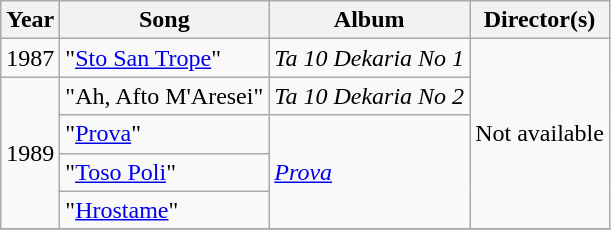<table class="wikitable">
<tr>
<th>Year</th>
<th>Song</th>
<th>Album</th>
<th>Director(s)</th>
</tr>
<tr>
<td>1987</td>
<td>"<a href='#'>Sto San Trope</a>"</td>
<td rowspan="1"><em>Ta 10 Dekaria No 1</em></td>
<td rowspan="5">Not available</td>
</tr>
<tr>
<td rowspan="4">1989</td>
<td>"Ah, Afto M'Aresei"</td>
<td rowspan="1"><em>Ta 10 Dekaria No 2</em></td>
</tr>
<tr>
<td>"<a href='#'>Prova</a>"</td>
<td rowspan="3"><em><a href='#'>Prova</a></em></td>
</tr>
<tr>
<td>"<a href='#'>Toso Poli</a>"</td>
</tr>
<tr>
<td>"<a href='#'>Hrostame</a>"</td>
</tr>
<tr>
</tr>
</table>
